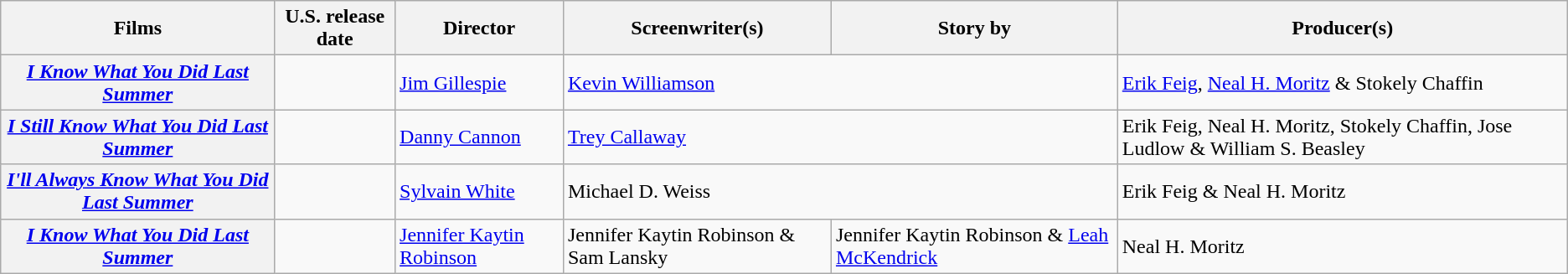<table class="wikitable plainrowheaders defaultcenter col2left">
<tr>
<th>Films</th>
<th>U.S. release date</th>
<th>Director</th>
<th>Screenwriter(s)</th>
<th>Story by</th>
<th>Producer(s)</th>
</tr>
<tr>
<th scope="row"><em><a href='#'>I Know What You Did Last Summer</a></em></th>
<td></td>
<td><a href='#'>Jim Gillespie</a></td>
<td colspan="2"><a href='#'>Kevin Williamson</a></td>
<td><a href='#'>Erik Feig</a>, <a href='#'>Neal H. Moritz</a> & Stokely Chaffin</td>
</tr>
<tr>
<th scope="row"><em><a href='#'>I Still Know What You Did Last Summer</a></em></th>
<td></td>
<td><a href='#'>Danny Cannon</a></td>
<td colspan="2"><a href='#'>Trey Callaway</a></td>
<td>Erik Feig, Neal H. Moritz, Stokely Chaffin, Jose Ludlow & William S. Beasley</td>
</tr>
<tr>
<th scope="row"><em><a href='#'>I'll Always Know What You Did Last Summer</a></em></th>
<td></td>
<td><a href='#'>Sylvain White</a></td>
<td colspan="2">Michael D. Weiss</td>
<td>Erik Feig & Neal H. Moritz</td>
</tr>
<tr>
<th scope="row"><em><a href='#'>I Know What You Did Last Summer</a></em></th>
<td></td>
<td><a href='#'>Jennifer Kaytin Robinson</a></td>
<td>Jennifer Kaytin Robinson & Sam Lansky</td>
<td>Jennifer Kaytin Robinson & <a href='#'>Leah McKendrick</a></td>
<td>Neal H. Moritz</td>
</tr>
</table>
